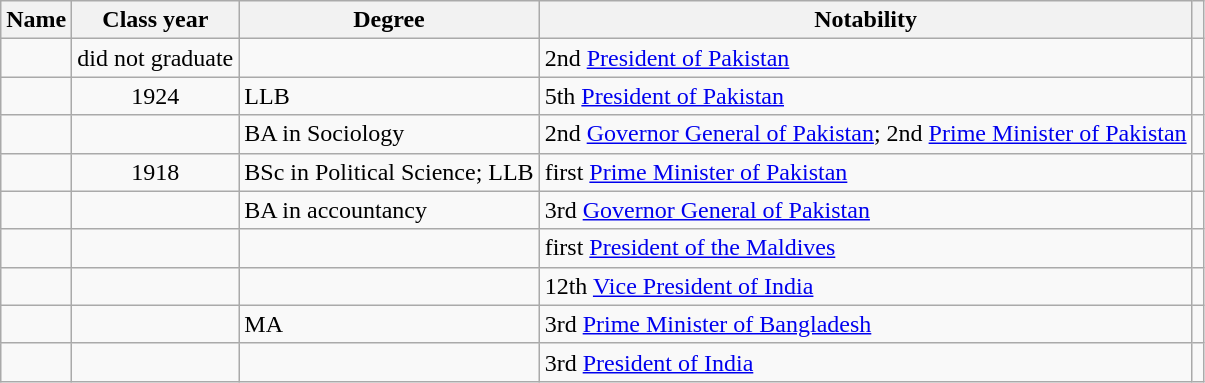<table class="wikitable sortable">
<tr>
<th>Name</th>
<th data-sort-type="isoDate">Class year</th>
<th class="unsortable">Degree</th>
<th class="unsortable">Notability</th>
<th class="unsortable"></th>
</tr>
<tr>
<td></td>
<td style="text-align:center;">did not graduate</td>
<td></td>
<td>2nd <a href='#'>President of Pakistan</a></td>
<td style="text-align:center;"></td>
</tr>
<tr>
<td></td>
<td style="text-align:center;">1924</td>
<td>LLB</td>
<td>5th <a href='#'>President of Pakistan</a></td>
<td style="text-align:center;"></td>
</tr>
<tr>
<td></td>
<td style="text-align:center;"></td>
<td>BA in Sociology</td>
<td>2nd <a href='#'>Governor General of Pakistan</a>; 2nd <a href='#'>Prime Minister of Pakistan</a></td>
<td style="text-align:center;"></td>
</tr>
<tr>
<td></td>
<td style="text-align:center;">1918</td>
<td>BSc in Political Science; LLB</td>
<td>first <a href='#'>Prime Minister of Pakistan</a></td>
<td style="text-align:center;"></td>
</tr>
<tr>
<td></td>
<td style="text-align:center;"></td>
<td>BA in accountancy</td>
<td>3rd <a href='#'>Governor General of Pakistan</a></td>
<td style="text-align:center;"></td>
</tr>
<tr>
<td></td>
<td style="text-align:center;"></td>
<td></td>
<td>first <a href='#'>President of the Maldives</a></td>
<td style="text-align:center;"></td>
</tr>
<tr>
<td></td>
<td style="text-align:center;"></td>
<td></td>
<td>12th <a href='#'>Vice President of India</a></td>
<td style="text-align:center;"></td>
</tr>
<tr>
<td></td>
<td style="text-align:center;"></td>
<td>MA</td>
<td>3rd <a href='#'>Prime Minister of Bangladesh</a></td>
<td style="text-align:center;"></td>
</tr>
<tr>
<td></td>
<td style="text-align:center;"></td>
<td></td>
<td>3rd <a href='#'>President of India</a></td>
<td style="text-align:center;"></td>
</tr>
</table>
